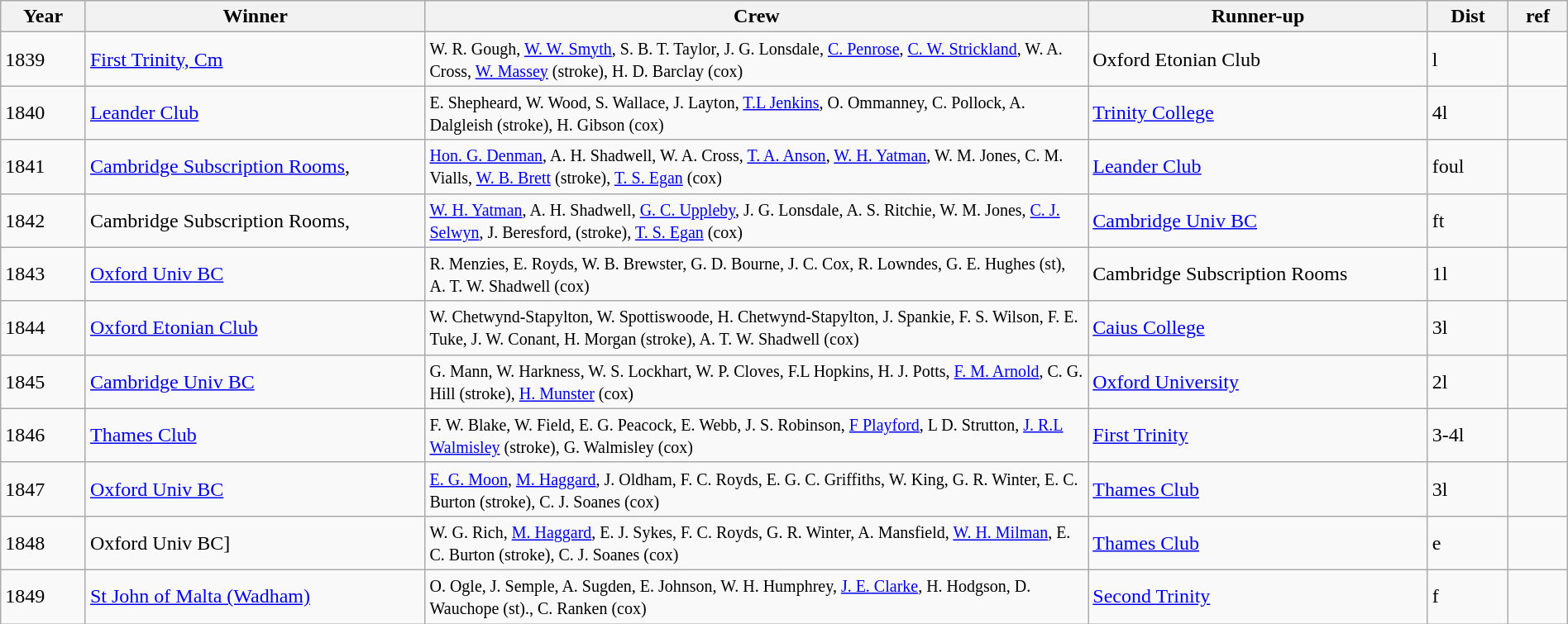<table class="wikitable" width="100%">
<tr>
<th width=30>Year</th>
<th width=150>Winner</th>
<th width=300>Crew</th>
<th width=150>Runner-up</th>
<th width=30>Dist</th>
<th width=20>ref</th>
</tr>
<tr>
<td>1839</td>
<td><a href='#'>First Trinity, Cm</a></td>
<td><small> W. R. Gough, <a href='#'>W. W. Smyth</a>, S. B. T. Taylor, J. G. Lonsdale, <a href='#'>C. Penrose</a>, <a href='#'>C. W. Strickland</a>, W. A. Cross, <a href='#'>W. Massey</a> (stroke), H. D. Barclay (cox)</small></td>
<td>Oxford Etonian Club</td>
<td>l</td>
<td></td>
</tr>
<tr>
<td>1840</td>
<td><a href='#'>Leander Club</a></td>
<td><small> E. Shepheard, W. Wood, S. Wallace, J. Layton, <a href='#'>T.L Jenkins</a>, O. Ommanney, C. Pollock, A. Dalgleish (stroke), H. Gibson (cox)</small></td>
<td><a href='#'>Trinity College</a></td>
<td>4l</td>
<td></td>
</tr>
<tr>
<td>1841</td>
<td><a href='#'>Cambridge Subscription Rooms</a>, </td>
<td><small> <a href='#'>Hon. G. Denman</a>, A. H. Shadwell, W. A. Cross, <a href='#'>T. A. Anson</a>, <a href='#'>W. H. Yatman</a>, W. M. Jones, C. M. Vialls, <a href='#'>W. B. Brett</a> (stroke), <a href='#'>T. S. Egan</a> (cox)</small></td>
<td><a href='#'>Leander Club</a></td>
<td>foul</td>
<td></td>
</tr>
<tr>
<td>1842</td>
<td>Cambridge Subscription Rooms, </td>
<td><small> <a href='#'>W. H. Yatman</a>, A. H. Shadwell, <a href='#'>G. C. Uppleby</a>, J. G. Lonsdale, A. S. Ritchie, W. M. Jones, <a href='#'>C. J. Selwyn</a>, J. Beresford, (stroke), <a href='#'>T. S. Egan</a> (cox)</small></td>
<td><a href='#'>Cambridge Univ BC</a></td>
<td>ft</td>
<td></td>
</tr>
<tr>
<td>1843</td>
<td><a href='#'>Oxford Univ BC</a></td>
<td><small> R. Menzies, E. Royds, W. B. Brewster, G. D. Bourne, J. C. Cox, R. Lowndes, G. E. Hughes (st), A. T. W. Shadwell (cox)</small></td>
<td>Cambridge Subscription Rooms</td>
<td>1l</td>
<td></td>
</tr>
<tr>
<td>1844</td>
<td><a href='#'>Oxford Etonian Club</a></td>
<td><small> W. Chetwynd-Stapylton, W. Spottiswoode, H. Chetwynd-Stapylton, J. Spankie, F. S. Wilson, F. E. Tuke, J. W. Conant, H. Morgan (stroke), A. T. W. Shadwell (cox) </small></td>
<td><a href='#'>Caius College</a></td>
<td>3l</td>
<td></td>
</tr>
<tr>
<td>1845</td>
<td><a href='#'>Cambridge Univ BC</a></td>
<td><small>G. Mann, W. Harkness, W. S. Lockhart, W. P. Cloves, F.L Hopkins, H. J. Potts, <a href='#'>F. M. Arnold</a>, C. G. Hill (stroke), <a href='#'>H. Munster</a> (cox)</small></td>
<td><a href='#'>Oxford University</a></td>
<td>2l</td>
<td></td>
</tr>
<tr>
<td>1846</td>
<td><a href='#'>Thames Club</a></td>
<td><small>F. W. Blake, W. Field, E. G. Peacock,  E. Webb, J. S. Robinson, <a href='#'>F Playford</a>, L D. Strutton, <a href='#'>J. R.L Walmisley</a> (stroke), G. Walmisley (cox) </small></td>
<td><a href='#'>First Trinity</a></td>
<td>3-4l</td>
<td></td>
</tr>
<tr>
<td>1847</td>
<td><a href='#'>Oxford Univ BC</a></td>
<td><small><a href='#'>E. G. Moon</a>, <a href='#'>M. Haggard</a>, J. Oldham, F. C. Royds, E. G. C. Griffiths, W. King, G. R. Winter, E. C. Burton (stroke), C. J. Soanes (cox)</small></td>
<td><a href='#'>Thames Club</a></td>
<td>3l</td>
<td></td>
</tr>
<tr>
<td>1848</td>
<td>Oxford Univ BC]</td>
<td><small> W. G. Rich, <a href='#'>M. Haggard</a>, E. J. Sykes, F. C. Royds, G. R. Winter, A. Mansfield, <a href='#'>W. H. Milman</a>, E. C. Burton (stroke), C. J. Soanes (cox) </small></td>
<td><a href='#'>Thames Club</a></td>
<td>e</td>
<td></td>
</tr>
<tr>
<td>1849</td>
<td><a href='#'>St John of Malta (Wadham)</a></td>
<td><small>O. Ogle, J. Semple, A. Sugden, E. Johnson, W. H. Humphrey, <a href='#'>J. E. Clarke</a>, H. Hodgson, D. Wauchope (st)., C. Ranken (cox)</small></td>
<td><a href='#'>Second Trinity</a></td>
<td>f</td>
<td></td>
</tr>
</table>
